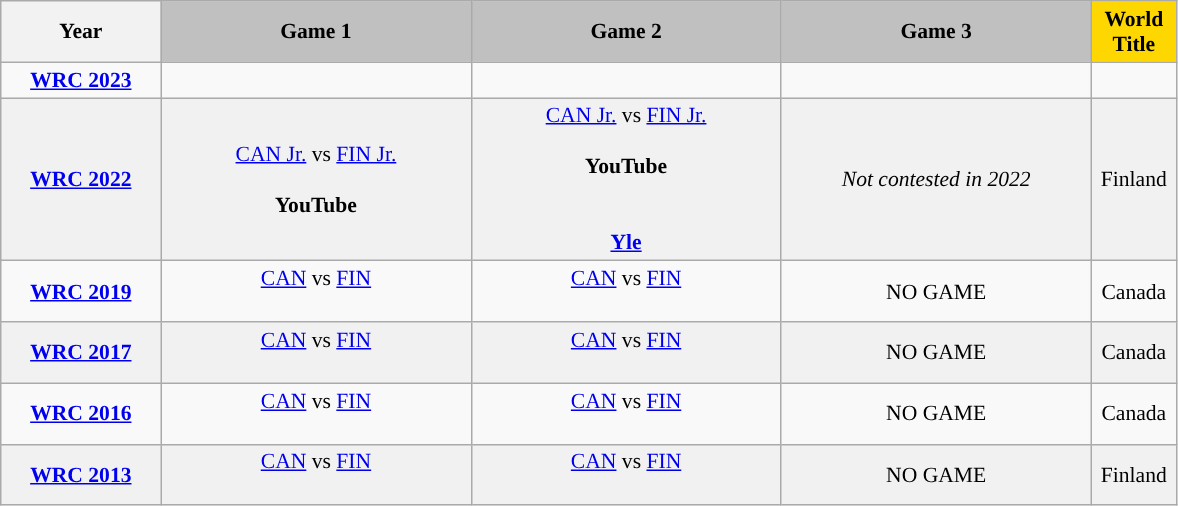<table class="wikitable" style="text-align:center; font-size:90%">
<tr>
<th width=100 text-align:center";>Year</th>
<th width=200 style="background:silver">Game 1</th>
<th width=200 style="background:silver">Game 2</th>
<th width=200 style="background:silver;">Game 3</th>
<th width=50 style="background:gold;">World Title</th>
</tr>
<tr>
<td><strong><a href='#'>WRC 2023</a></strong></td>
<td></td>
<td></td>
<td></td>
<td></td>
</tr>
<tr style="background:#f0f0f0f0;">
<td><strong><a href='#'>WRC 2022</a></strong></td>
<td> <a href='#'>CAN Jr.</a> vs  <a href='#'>FIN Jr.</a> <br><br><strong>YouTube</strong><br></td>
<td> <a href='#'>CAN Jr.</a> vs  <a href='#'>FIN Jr.</a> <br><br><strong>YouTube</strong><br><br><br><strong><a href='#'>Yle</a></strong><br></td>
<td><em>Not contested in 2022</em></td>
<td> Finland</td>
</tr>
<tr>
<td><strong><a href='#'>WRC 2019</a></strong></td>
<td> <a href='#'>CAN</a> vs  <a href='#'>FIN</a> <br><br></td>
<td> <a href='#'>CAN</a> vs  <a href='#'>FIN</a> <br><br></td>
<td>NO GAME</td>
<td> Canada</td>
</tr>
<tr style="background:#f0f0f0f0;">
<td><strong><a href='#'>WRC 2017</a></strong></td>
<td> <a href='#'>CAN</a> vs  <a href='#'>FIN</a> <br><br></td>
<td> <a href='#'>CAN</a> vs  <a href='#'>FIN</a> <br><br></td>
<td>NO GAME</td>
<td> Canada</td>
</tr>
<tr>
<td><strong><a href='#'>WRC 2016</a></strong></td>
<td> <a href='#'>CAN</a> vs  <a href='#'>FIN</a> <br><br></td>
<td> <a href='#'>CAN</a> vs  <a href='#'>FIN</a> <br><br></td>
<td>NO GAME</td>
<td> Canada</td>
</tr>
<tr style="background:#f0f0f0f0;">
<td><strong><a href='#'>WRC 2013</a></strong></td>
<td> <a href='#'>CAN</a> vs  <a href='#'>FIN</a> <br><br></td>
<td> <a href='#'>CAN</a> vs  <a href='#'>FIN</a> <br><br></td>
<td>NO GAME</td>
<td> Finland</td>
</tr>
</table>
